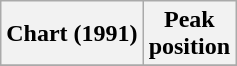<table class="wikitable sortable">
<tr>
<th align="left">Chart (1991)</th>
<th align="center">Peak<br>position</th>
</tr>
<tr>
</tr>
</table>
